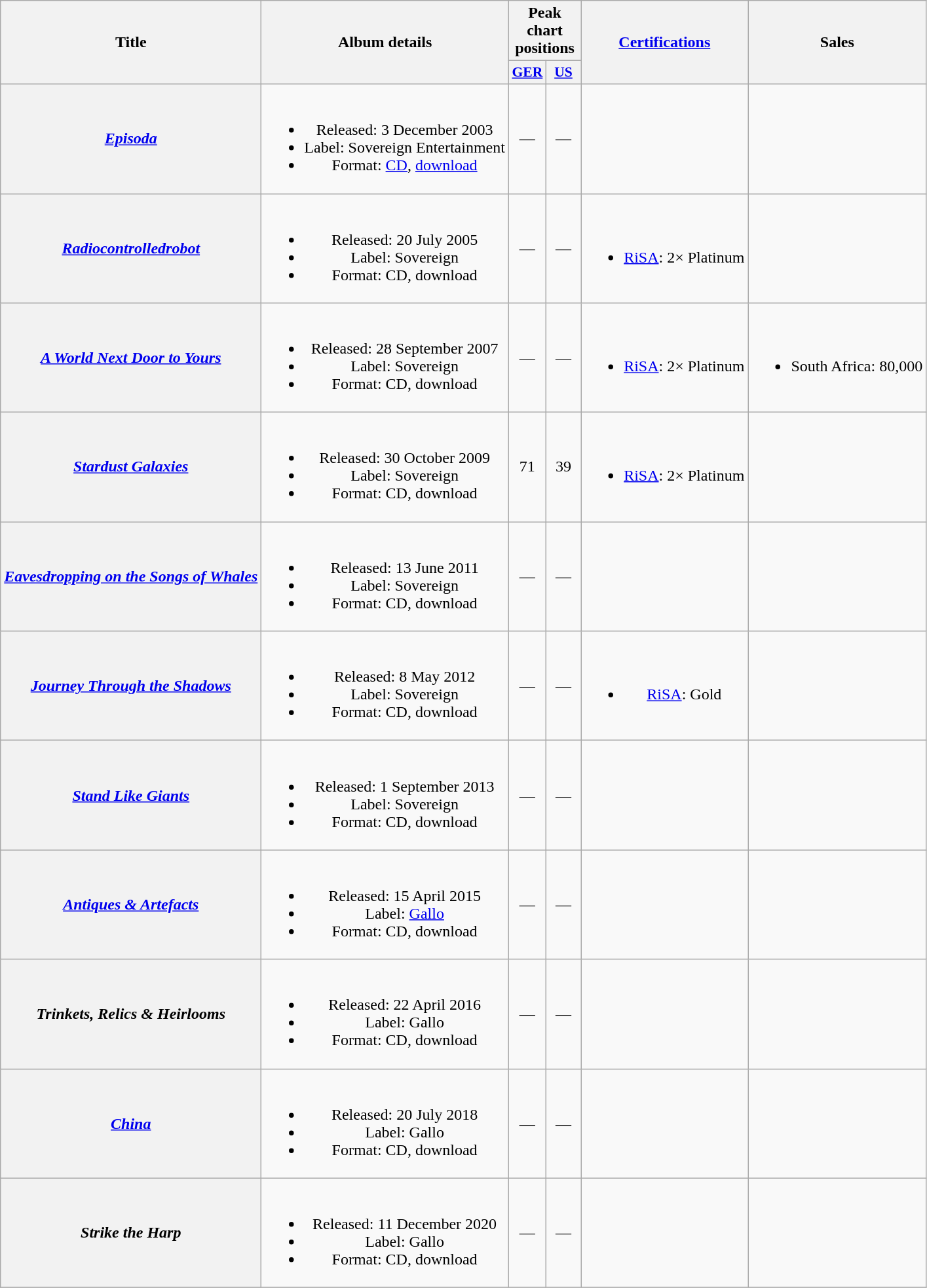<table class="wikitable plainrowheaders" style="text-align:center;">
<tr>
<th scope="col" rowspan="2" style="width:em;">Title</th>
<th scope="col" rowspan="2" style="width:em;">Album details</th>
<th scope="col" colspan="2">Peak chart positions</th>
<th scope="col" rowspan="2" style="width:em;"><a href='#'>Certifications</a></th>
<th scope="col" rowspan="2" style="width:em;">Sales</th>
</tr>
<tr>
<th scope="col" style="width:2em;font-size:90%;"><a href='#'>GER</a><br></th>
<th scope="col" style="width:2em;font-size:90%;"><a href='#'>US</a><br></th>
</tr>
<tr>
<th scope="row"><em><a href='#'>Episoda</a></em></th>
<td><br><ul><li>Released: 3 December 2003</li><li>Label: Sovereign Entertainment</li><li>Format: <a href='#'>CD</a>, <a href='#'>download</a></li></ul></td>
<td>—</td>
<td>—</td>
<td></td>
<td></td>
</tr>
<tr>
<th scope="row"><em><a href='#'>Radiocontrolledrobot</a></em></th>
<td><br><ul><li>Released: 20 July 2005</li><li>Label: Sovereign</li><li>Format: CD, download</li></ul></td>
<td>—</td>
<td>—</td>
<td><br><ul><li><a href='#'>RiSA</a>: 2× Platinum</li></ul></td>
<td></td>
</tr>
<tr>
<th scope="row"><em><a href='#'>A World Next Door to Yours</a></em></th>
<td><br><ul><li>Released: 28 September 2007</li><li>Label: Sovereign</li><li>Format: CD, download</li></ul></td>
<td>—</td>
<td>—</td>
<td><br><ul><li><a href='#'>RiSA</a>: 2× Platinum</li></ul></td>
<td><br><ul><li>South Africa: 80,000</li></ul></td>
</tr>
<tr>
<th scope="row"><em><a href='#'>Stardust Galaxies</a></em></th>
<td><br><ul><li>Released: 30 October 2009</li><li>Label: Sovereign</li><li>Format: CD, download</li></ul></td>
<td>71</td>
<td>39</td>
<td><br><ul><li><a href='#'>RiSA</a>: 2× Platinum</li></ul></td>
<td></td>
</tr>
<tr>
<th scope="row"><em><a href='#'>Eavesdropping on the Songs of Whales</a></em></th>
<td><br><ul><li>Released: 13 June 2011</li><li>Label: Sovereign</li><li>Format: CD, download</li></ul></td>
<td>—</td>
<td>—</td>
<td></td>
<td></td>
</tr>
<tr>
<th scope="row"><em><a href='#'>Journey Through the Shadows</a></em></th>
<td><br><ul><li>Released: 8 May 2012</li><li>Label: Sovereign</li><li>Format: CD, download</li></ul></td>
<td>—</td>
<td>—</td>
<td><br><ul><li><a href='#'>RiSA</a>: Gold</li></ul></td>
<td></td>
</tr>
<tr>
<th scope="row"><em><a href='#'>Stand Like Giants</a></em></th>
<td><br><ul><li>Released: 1 September 2013</li><li>Label: Sovereign</li><li>Format: CD, download</li></ul></td>
<td>—</td>
<td>—</td>
<td></td>
<td></td>
</tr>
<tr>
<th scope="row"><em><a href='#'>Antiques & Artefacts</a></em></th>
<td><br><ul><li>Released: 15 April 2015</li><li>Label: <a href='#'>Gallo</a></li><li>Format: CD, download</li></ul></td>
<td>—</td>
<td>—</td>
<td></td>
<td></td>
</tr>
<tr>
<th scope="row"><em>Trinkets, Relics & Heirlooms</em></th>
<td><br><ul><li>Released: 22 April 2016</li><li>Label: Gallo</li><li>Format: CD, download</li></ul></td>
<td>—</td>
<td>—</td>
<td></td>
<td></td>
</tr>
<tr>
<th scope="row"><em><a href='#'>China</a></em></th>
<td><br><ul><li>Released: 20 July 2018</li><li>Label: Gallo</li><li>Format: CD, download</li></ul></td>
<td>—</td>
<td>—</td>
<td></td>
<td></td>
</tr>
<tr>
<th scope="row"><em>Strike the Harp</em></th>
<td><br><ul><li>Released: 11 December 2020</li><li>Label: Gallo</li><li>Format: CD, download</li></ul></td>
<td>—</td>
<td>—</td>
<td></td>
<td></td>
</tr>
<tr>
</tr>
</table>
